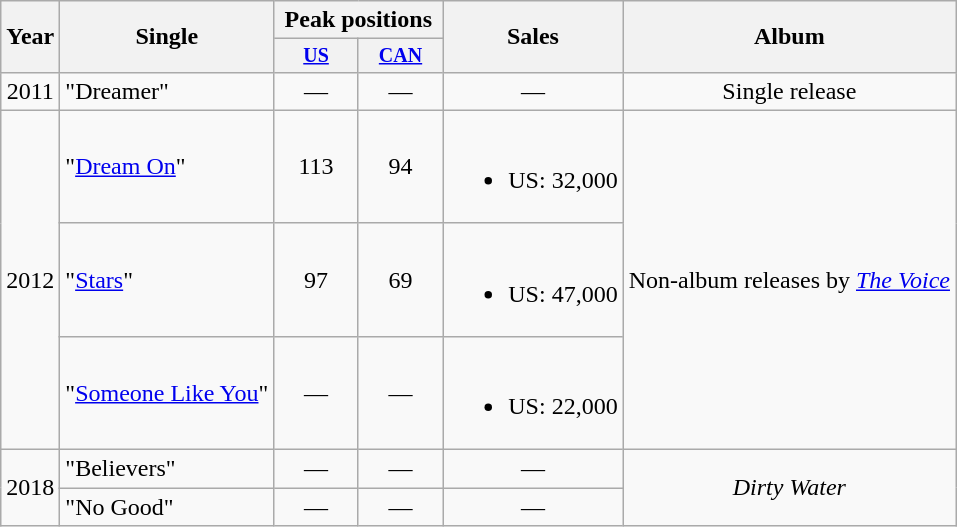<table class="wikitable" style="text-align:center;">
<tr>
<th rowspan="2">Year</th>
<th rowspan="2">Single</th>
<th colspan="2">Peak positions</th>
<th rowspan="2">Sales</th>
<th rowspan="2">Album</th>
</tr>
<tr style="font-size:smaller;">
<th width="50"><a href='#'>US</a></th>
<th width="50"><a href='#'>CAN</a></th>
</tr>
<tr>
<td rowspan="1">2011</td>
<td align="left">"Dreamer"</td>
<td>—</td>
<td>—</td>
<td>—</td>
<td>Single release</td>
</tr>
<tr>
<td rowspan="3">2012</td>
<td align="left">"<a href='#'>Dream On</a>"</td>
<td>113</td>
<td>94</td>
<td><br><ul><li>US: 32,000</li></ul></td>
<td rowspan="3">Non-album releases by <em><a href='#'>The Voice</a></em></td>
</tr>
<tr>
<td align="left">"<a href='#'>Stars</a>"</td>
<td>97</td>
<td>69</td>
<td><br><ul><li>US: 47,000</li></ul></td>
</tr>
<tr>
<td align="left">"<a href='#'>Someone Like You</a>"</td>
<td>—</td>
<td>—</td>
<td><br><ul><li>US: 22,000</li></ul></td>
</tr>
<tr>
<td rowspan="2">2018</td>
<td align="left">"Believers"</td>
<td>—</td>
<td>—</td>
<td>—</td>
<td rowspan="2"><em>Dirty Water</em></td>
</tr>
<tr>
<td align="left">"No Good"</td>
<td>—</td>
<td>—</td>
<td>—</td>
</tr>
</table>
